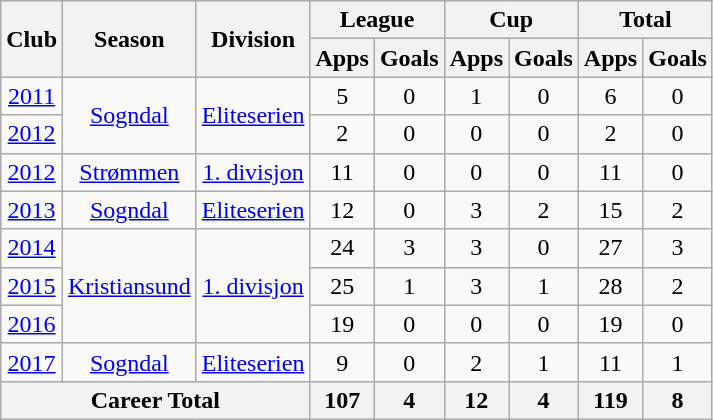<table class="wikitable" style="text-align: center;">
<tr>
<th rowspan="2">Club</th>
<th rowspan="2">Season</th>
<th rowspan="2">Division</th>
<th colspan="2">League</th>
<th colspan="2">Cup</th>
<th colspan="2">Total</th>
</tr>
<tr>
<th>Apps</th>
<th>Goals</th>
<th>Apps</th>
<th>Goals</th>
<th>Apps</th>
<th>Goals</th>
</tr>
<tr>
<td><a href='#'>2011</a></td>
<td rowspan="2" valign="center"><a href='#'>Sogndal</a></td>
<td rowspan="2" valign="center"><a href='#'>Eliteserien</a></td>
<td>5</td>
<td>0</td>
<td>1</td>
<td>0</td>
<td>6</td>
<td>0</td>
</tr>
<tr>
<td><a href='#'>2012</a></td>
<td>2</td>
<td>0</td>
<td>0</td>
<td>0</td>
<td>2</td>
<td>0</td>
</tr>
<tr>
<td><a href='#'>2012</a></td>
<td rowspan="1" valign="center"><a href='#'>Strømmen</a></td>
<td rowspan="1" valign="center"><a href='#'>1. divisjon</a></td>
<td>11</td>
<td>0</td>
<td>0</td>
<td>0</td>
<td>11</td>
<td>0</td>
</tr>
<tr>
<td><a href='#'>2013</a></td>
<td rowspan="1" valign="center"><a href='#'>Sogndal</a></td>
<td rowspan="1" valign="center"><a href='#'>Eliteserien</a></td>
<td>12</td>
<td>0</td>
<td>3</td>
<td>2</td>
<td>15</td>
<td>2</td>
</tr>
<tr>
<td><a href='#'>2014</a></td>
<td rowspan="3" valign="center"><a href='#'>Kristiansund</a></td>
<td rowspan="3" valign="center"><a href='#'>1. divisjon</a></td>
<td>24</td>
<td>3</td>
<td>3</td>
<td>0</td>
<td>27</td>
<td>3</td>
</tr>
<tr>
<td><a href='#'>2015</a></td>
<td>25</td>
<td>1</td>
<td>3</td>
<td>1</td>
<td>28</td>
<td>2</td>
</tr>
<tr>
<td><a href='#'>2016</a></td>
<td>19</td>
<td>0</td>
<td>0</td>
<td>0</td>
<td>19</td>
<td>0</td>
</tr>
<tr>
<td><a href='#'>2017</a></td>
<td rowspan="1" valign="center"><a href='#'>Sogndal</a></td>
<td rowspan="1" valign="center"><a href='#'>Eliteserien</a></td>
<td>9</td>
<td>0</td>
<td>2</td>
<td>1</td>
<td>11</td>
<td>1</td>
</tr>
<tr>
<th colspan="3">Career Total</th>
<th>107</th>
<th>4</th>
<th>12</th>
<th>4</th>
<th>119</th>
<th>8</th>
</tr>
</table>
